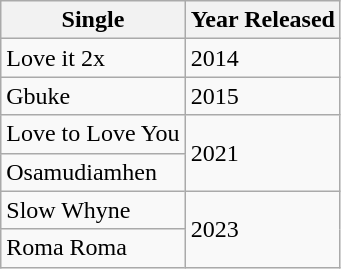<table class="wikitable sortable">
<tr>
<th>Single</th>
<th>Year Released</th>
</tr>
<tr>
<td>Love it 2x</td>
<td>2014</td>
</tr>
<tr>
<td>Gbuke</td>
<td>2015</td>
</tr>
<tr>
<td>Love to Love You</td>
<td rowspan="2">2021</td>
</tr>
<tr>
<td>Osamudiamhen</td>
</tr>
<tr>
<td>Slow Whyne</td>
<td rowspan="2">2023</td>
</tr>
<tr>
<td>Roma Roma</td>
</tr>
</table>
